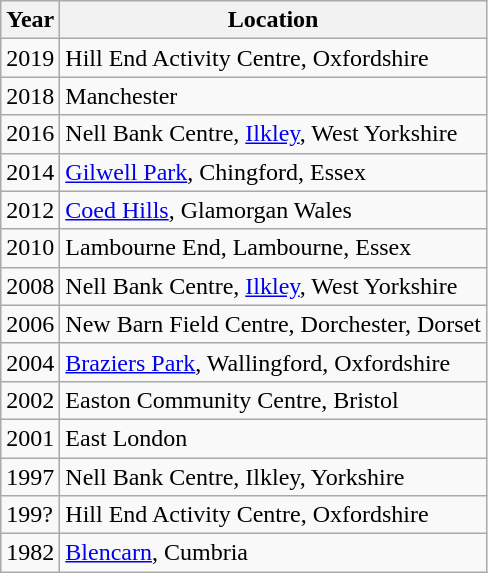<table class="wikitable">
<tr>
<th>Year</th>
<th>Location</th>
</tr>
<tr>
<td>2019</td>
<td>Hill End Activity Centre, Oxfordshire</td>
</tr>
<tr>
<td>2018</td>
<td>Manchester</td>
</tr>
<tr>
<td>2016</td>
<td>Nell Bank Centre, <a href='#'>Ilkley</a>, West Yorkshire</td>
</tr>
<tr>
<td>2014</td>
<td><a href='#'>Gilwell Park</a>, Chingford, Essex</td>
</tr>
<tr>
<td>2012</td>
<td><a href='#'>Coed Hills</a>, Glamorgan Wales</td>
</tr>
<tr>
<td>2010</td>
<td>Lambourne End, Lambourne, Essex</td>
</tr>
<tr>
<td>2008</td>
<td>Nell Bank Centre, <a href='#'>Ilkley</a>, West Yorkshire</td>
</tr>
<tr>
<td>2006</td>
<td>New Barn Field Centre, Dorchester, Dorset</td>
</tr>
<tr>
<td>2004</td>
<td><a href='#'>Braziers Park</a>, Wallingford, Oxfordshire</td>
</tr>
<tr>
<td>2002</td>
<td>Easton Community Centre, Bristol</td>
</tr>
<tr>
<td>2001</td>
<td>East London</td>
</tr>
<tr>
<td>1997</td>
<td>Nell Bank Centre, Ilkley, Yorkshire</td>
</tr>
<tr>
<td>199?</td>
<td>Hill End Activity Centre, Oxfordshire</td>
</tr>
<tr>
<td>1982</td>
<td><a href='#'>Blencarn</a>, Cumbria</td>
</tr>
</table>
